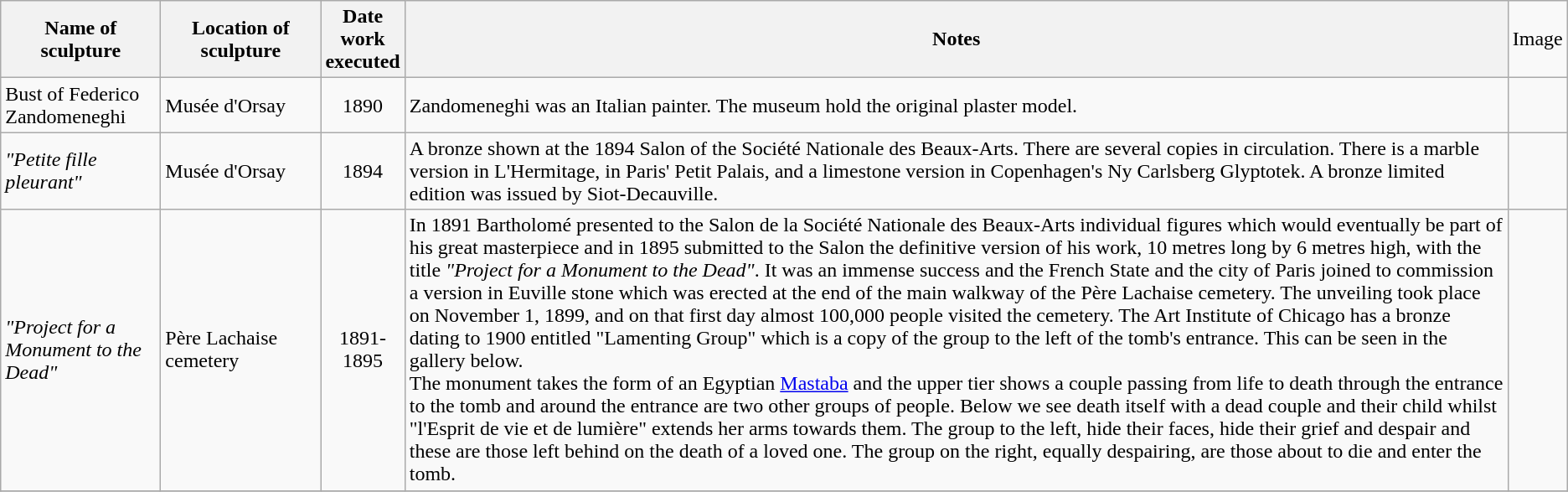<table class="wikitable sortable plainrowheaders">
<tr>
<th style="width:120px">Name of sculpture</th>
<th style="width:120px">Location of sculpture</th>
<th style="width:50px">Date work executed</th>
<th class="unsortable">Notes</th>
<td>Image</td>
</tr>
<tr>
<td>Bust of Federico Zandomeneghi</td>
<td>Musée d'Orsay</td>
<td align="center">1890</td>
<td>Zandomeneghi was an Italian painter.  The museum hold the original plaster model.</td>
<td></td>
</tr>
<tr>
<td><em>"Petite fille pleurant"</em></td>
<td>Musée d'Orsay</td>
<td align="center">1894</td>
<td>A bronze shown at the 1894 Salon of the Société Nationale des Beaux-Arts. There are several copies in circulation. There is a marble version in L'Hermitage, in Paris' Petit Palais, and a limestone version in Copenhagen's Ny Carlsberg Glyptotek. A bronze limited edition was issued by Siot-Decauville.</td>
<td></td>
</tr>
<tr>
<td><em>"Project for a Monument to the Dead"</em></td>
<td>Père Lachaise cemetery</td>
<td align="center">1891-1895</td>
<td>In 1891 Bartholomé presented to the Salon de la Société Nationale des Beaux-Arts individual figures which would eventually be part of his great masterpiece and in 1895 submitted to the Salon the definitive version of his work, 10 metres long by 6 metres high, with the title <em>"Project for a Monument to the Dead"</em>. It was an immense success and the French State and the city of Paris joined to commission a version in Euville stone which was erected at the end of the main walkway of the Père Lachaise cemetery. The unveiling took place on November 1, 1899, and on that first day almost 100,000 people visited the cemetery. The Art Institute of Chicago has a bronze dating to 1900 entitled "Lamenting Group" which is a copy of the group to the left of the tomb's entrance. This can be seen in the gallery below.<br>The monument takes the form of an Egyptian <a href='#'>Mastaba</a> and the upper tier shows a couple passing from life to death through the entrance to the tomb and around the entrance are two other groups of people. Below we see death itself with a dead couple and their child whilst "l'Esprit de vie et de lumière" extends her arms towards them. The group to the left, hide their faces, hide their grief and despair and these are those left behind on the death of a loved one. The group on the right, equally despairing, are those about to die and enter the tomb.</td>
<td></td>
</tr>
<tr>
</tr>
</table>
